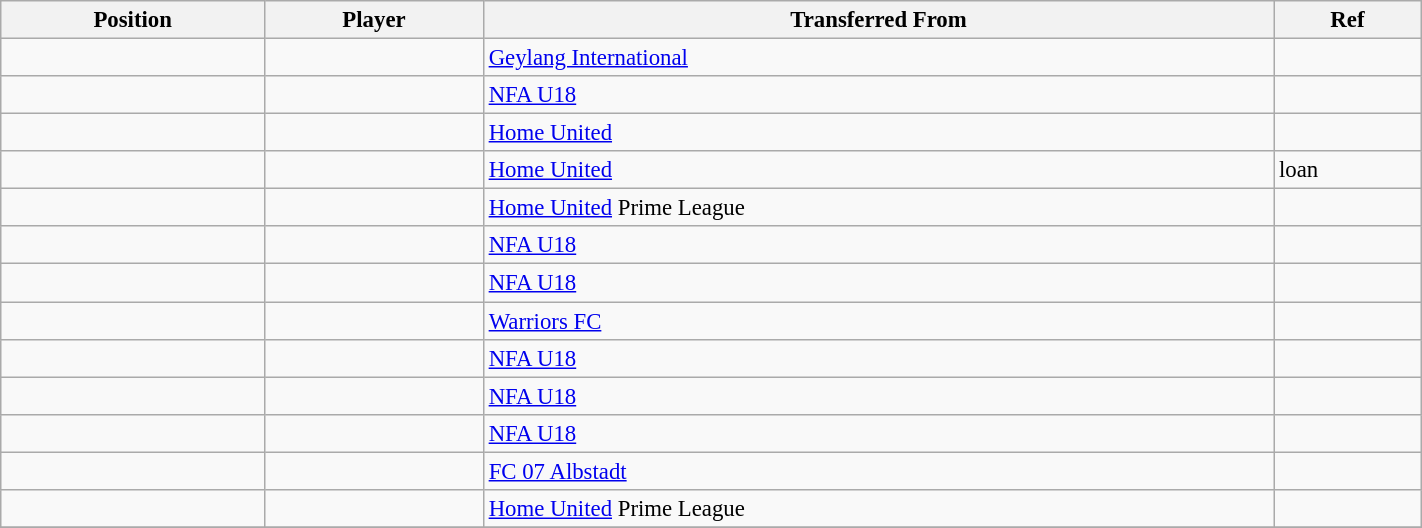<table class="wikitable sortable" style="width:75%; text-align:center; font-size:95%; text-align:left;">
<tr>
<th><strong>Position</strong></th>
<th><strong>Player</strong></th>
<th><strong>Transferred From</strong></th>
<th><strong>Ref</strong></th>
</tr>
<tr>
<td></td>
<td></td>
<td> <a href='#'>Geylang International</a></td>
<td></td>
</tr>
<tr>
<td></td>
<td></td>
<td> <a href='#'>NFA U18</a></td>
<td></td>
</tr>
<tr>
<td></td>
<td></td>
<td> <a href='#'>Home United</a></td>
<td></td>
</tr>
<tr>
<td></td>
<td></td>
<td> <a href='#'>Home United</a></td>
<td>loan</td>
</tr>
<tr>
<td></td>
<td></td>
<td> <a href='#'>Home United</a> Prime League</td>
<td></td>
</tr>
<tr>
<td></td>
<td></td>
<td> <a href='#'>NFA U18</a></td>
<td></td>
</tr>
<tr>
<td></td>
<td></td>
<td> <a href='#'>NFA U18</a></td>
<td></td>
</tr>
<tr>
<td></td>
<td></td>
<td> <a href='#'>Warriors FC</a></td>
<td></td>
</tr>
<tr>
<td></td>
<td></td>
<td> <a href='#'>NFA U18</a></td>
<td></td>
</tr>
<tr>
<td></td>
<td></td>
<td> <a href='#'>NFA U18</a></td>
<td></td>
</tr>
<tr>
<td></td>
<td></td>
<td> <a href='#'>NFA U18</a></td>
<td></td>
</tr>
<tr>
<td></td>
<td></td>
<td> <a href='#'>FC 07 Albstadt</a></td>
<td></td>
</tr>
<tr>
<td></td>
<td></td>
<td> <a href='#'>Home United</a> Prime League</td>
<td></td>
</tr>
<tr>
</tr>
</table>
